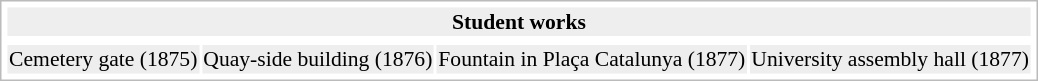<table style="margin:1em auto; padding:2px; border: 1px solid #BBB; text-align:center; font-size:90%">
<tr>
<th colspan="4" style="background:#EEE">Student works</th>
</tr>
<tr>
<td></td>
<td></td>
<td></td>
<td></td>
</tr>
<tr style="background:#EEE">
<td>Cemetery gate (1875)</td>
<td>Quay-side building (1876)</td>
<td>Fountain in Plaça Catalunya (1877)</td>
<td>University assembly hall (1877)</td>
</tr>
</table>
